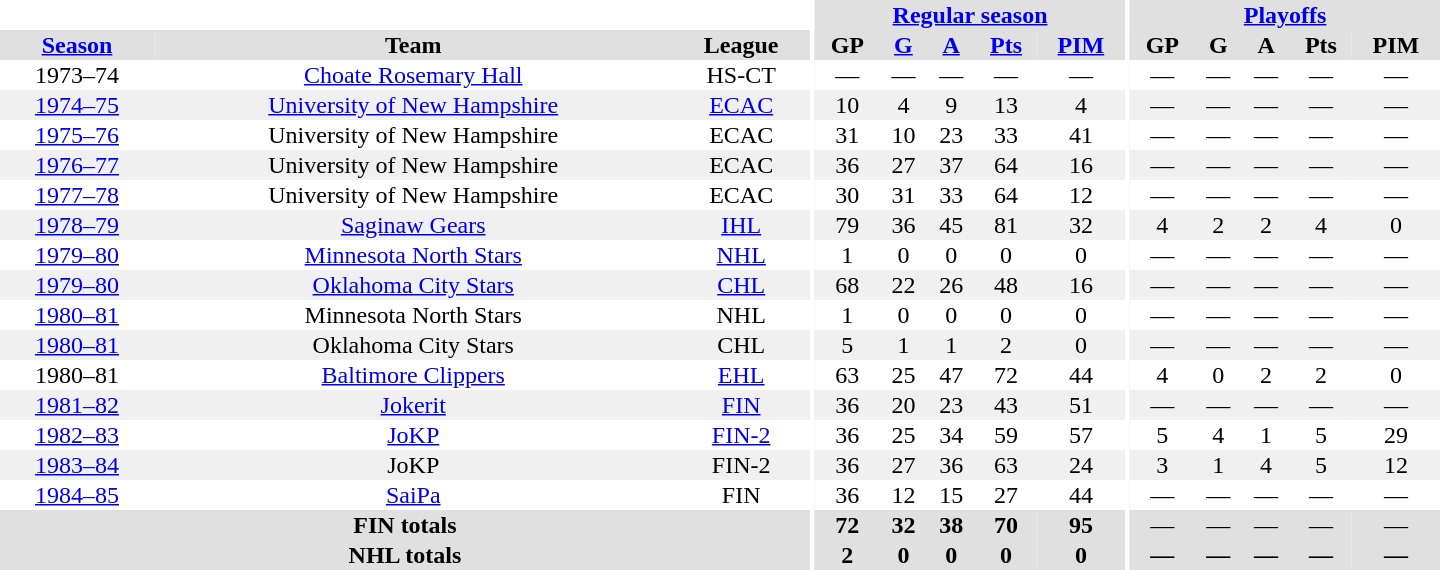<table border="0" cellpadding="1" cellspacing="0" style="text-align:center; width:60em">
<tr bgcolor="#e0e0e0">
<th colspan="3" bgcolor="#ffffff"></th>
<th rowspan="100" bgcolor="#ffffff"></th>
<th colspan="5"><a href='#'>Regular season</a></th>
<th rowspan="100" bgcolor="#ffffff"></th>
<th colspan="5"><a href='#'>Playoffs</a></th>
</tr>
<tr bgcolor="#e0e0e0">
<th><a href='#'>Season</a></th>
<th>Team</th>
<th>League</th>
<th>GP</th>
<th><a href='#'>G</a></th>
<th><a href='#'>A</a></th>
<th><a href='#'>Pts</a></th>
<th><a href='#'>PIM</a></th>
<th>GP</th>
<th>G</th>
<th>A</th>
<th>Pts</th>
<th>PIM</th>
</tr>
<tr>
<td>1973–74</td>
<td><a href='#'>Choate Rosemary Hall</a></td>
<td>HS-CT</td>
<td>—</td>
<td>—</td>
<td>—</td>
<td>—</td>
<td>—</td>
<td>—</td>
<td>—</td>
<td>—</td>
<td>—</td>
<td>—</td>
</tr>
<tr bgcolor="#f0f0f0">
<td><a href='#'>1974–75</a></td>
<td><a href='#'>University of New Hampshire</a></td>
<td><a href='#'>ECAC</a></td>
<td>10</td>
<td>4</td>
<td>9</td>
<td>13</td>
<td>4</td>
<td>—</td>
<td>—</td>
<td>—</td>
<td>—</td>
<td>—</td>
</tr>
<tr>
<td><a href='#'>1975–76</a></td>
<td>University of New Hampshire</td>
<td>ECAC</td>
<td>31</td>
<td>10</td>
<td>23</td>
<td>33</td>
<td>41</td>
<td>—</td>
<td>—</td>
<td>—</td>
<td>—</td>
<td>—</td>
</tr>
<tr bgcolor="#f0f0f0">
<td><a href='#'>1976–77</a></td>
<td>University of New Hampshire</td>
<td>ECAC</td>
<td>36</td>
<td>27</td>
<td>37</td>
<td>64</td>
<td>16</td>
<td>—</td>
<td>—</td>
<td>—</td>
<td>—</td>
<td>—</td>
</tr>
<tr>
<td><a href='#'>1977–78</a></td>
<td>University of New Hampshire</td>
<td>ECAC</td>
<td>30</td>
<td>31</td>
<td>33</td>
<td>64</td>
<td>12</td>
<td>—</td>
<td>—</td>
<td>—</td>
<td>—</td>
<td>—</td>
</tr>
<tr bgcolor="#f0f0f0">
<td><a href='#'>1978–79</a></td>
<td><a href='#'>Saginaw Gears</a></td>
<td><a href='#'>IHL</a></td>
<td>79</td>
<td>36</td>
<td>45</td>
<td>81</td>
<td>32</td>
<td>4</td>
<td>2</td>
<td>2</td>
<td>4</td>
<td>0</td>
</tr>
<tr>
<td><a href='#'>1979–80</a></td>
<td><a href='#'>Minnesota North Stars</a></td>
<td><a href='#'>NHL</a></td>
<td>1</td>
<td>0</td>
<td>0</td>
<td>0</td>
<td>0</td>
<td>—</td>
<td>—</td>
<td>—</td>
<td>—</td>
<td>—</td>
</tr>
<tr bgcolor="#f0f0f0">
<td><a href='#'>1979–80</a></td>
<td><a href='#'>Oklahoma City Stars</a></td>
<td><a href='#'>CHL</a></td>
<td>68</td>
<td>22</td>
<td>26</td>
<td>48</td>
<td>16</td>
<td>—</td>
<td>—</td>
<td>—</td>
<td>—</td>
<td>—</td>
</tr>
<tr>
<td><a href='#'>1980–81</a></td>
<td>Minnesota North Stars</td>
<td>NHL</td>
<td>1</td>
<td>0</td>
<td>0</td>
<td>0</td>
<td>0</td>
<td>—</td>
<td>—</td>
<td>—</td>
<td>—</td>
<td>—</td>
</tr>
<tr bgcolor="#f0f0f0">
<td><a href='#'>1980–81</a></td>
<td>Oklahoma City Stars</td>
<td>CHL</td>
<td>5</td>
<td>1</td>
<td>1</td>
<td>2</td>
<td>0</td>
<td>—</td>
<td>—</td>
<td>—</td>
<td>—</td>
<td>—</td>
</tr>
<tr>
<td>1980–81</td>
<td><a href='#'>Baltimore Clippers</a></td>
<td><a href='#'>EHL</a></td>
<td>63</td>
<td>25</td>
<td>47</td>
<td>72</td>
<td>44</td>
<td>4</td>
<td>0</td>
<td>2</td>
<td>2</td>
<td>0</td>
</tr>
<tr bgcolor="#f0f0f0">
<td><a href='#'>1981–82</a></td>
<td><a href='#'>Jokerit</a></td>
<td><a href='#'>FIN</a></td>
<td>36</td>
<td>20</td>
<td>23</td>
<td>43</td>
<td>51</td>
<td>—</td>
<td>—</td>
<td>—</td>
<td>—</td>
<td>—</td>
</tr>
<tr>
<td><a href='#'>1982–83</a></td>
<td><a href='#'>JoKP</a></td>
<td><a href='#'>FIN-2</a></td>
<td>36</td>
<td>25</td>
<td>34</td>
<td>59</td>
<td>57</td>
<td>5</td>
<td>4</td>
<td>1</td>
<td>5</td>
<td>29</td>
</tr>
<tr bgcolor="#f0f0f0">
<td><a href='#'>1983–84</a></td>
<td>JoKP</td>
<td>FIN-2</td>
<td>36</td>
<td>27</td>
<td>36</td>
<td>63</td>
<td>24</td>
<td>3</td>
<td>1</td>
<td>4</td>
<td>5</td>
<td>12</td>
</tr>
<tr>
<td><a href='#'>1984–85</a></td>
<td><a href='#'>SaiPa</a></td>
<td>FIN</td>
<td>36</td>
<td>12</td>
<td>15</td>
<td>27</td>
<td>44</td>
<td>—</td>
<td>—</td>
<td>—</td>
<td>—</td>
<td>—</td>
</tr>
<tr bgcolor="#e0e0e0">
<th colspan="3">FIN totals</th>
<th>72</th>
<th>32</th>
<th>38</th>
<th>70</th>
<th>95</th>
<td>—</td>
<td>—</td>
<td>—</td>
<td>—</td>
<td>—</td>
</tr>
<tr bgcolor="#e0e0e0">
<th colspan="3">NHL totals</th>
<th>2</th>
<th>0</th>
<th>0</th>
<th>0</th>
<th>0</th>
<th>—</th>
<th>—</th>
<th>—</th>
<th>—</th>
<th>—</th>
</tr>
</table>
